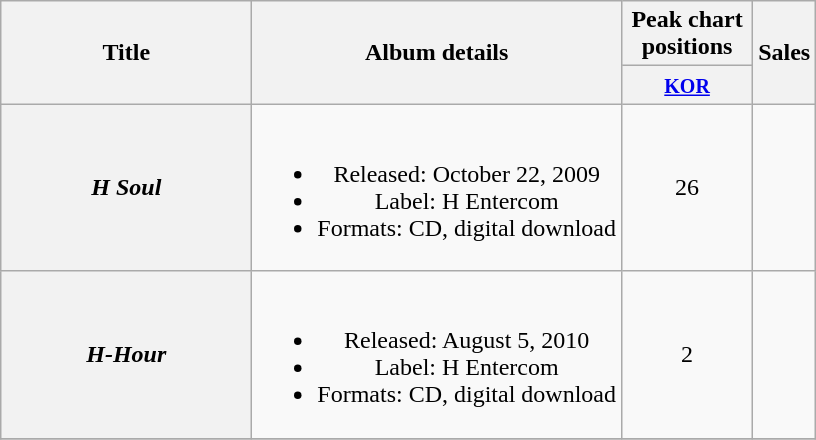<table class="wikitable plainrowheaders" style="text-align:center;">
<tr>
<th scope="col" rowspan="2" style="width:10em;">Title</th>
<th scope="col" rowspan="2">Album details</th>
<th scope="col" colspan="1" style="width:5em;">Peak chart positions</th>
<th scope="col" rowspan="2">Sales</th>
</tr>
<tr>
<th><small><a href='#'>KOR</a></small><br></th>
</tr>
<tr>
<th scope="row"><em>H Soul</em></th>
<td><br><ul><li>Released: October 22, 2009</li><li>Label: H Entercom</li><li>Formats: CD, digital download</li></ul></td>
<td>26</td>
<td></td>
</tr>
<tr>
<th scope="row"><em>H-Hour</em></th>
<td><br><ul><li>Released: August 5, 2010</li><li>Label: H Entercom</li><li>Formats: CD, digital download</li></ul></td>
<td>2</td>
<td></td>
</tr>
<tr>
</tr>
</table>
